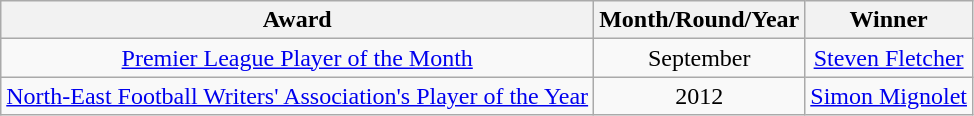<table class="wikitable" style="text-align:center">
<tr>
<th>Award</th>
<th>Month/Round/Year</th>
<th>Winner</th>
</tr>
<tr>
<td><a href='#'>Premier League Player of the Month</a></td>
<td>September</td>
<td><a href='#'>Steven Fletcher</a></td>
</tr>
<tr>
<td><a href='#'>North-East Football Writers' Association's Player of the Year</a></td>
<td>2012</td>
<td><a href='#'>Simon Mignolet</a></td>
</tr>
</table>
